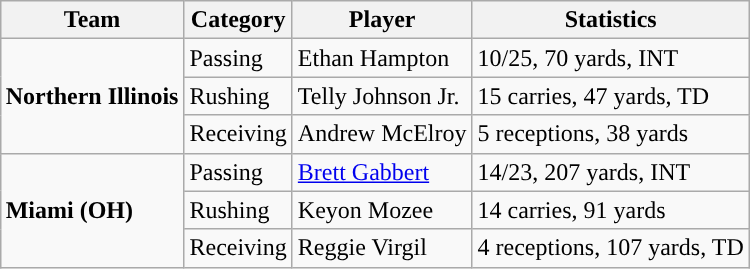<table class="wikitable" style="float: right;">
<tr>
<th>Team</th>
<th>Category</th>
<th>Player</th>
<th>Statistics</th>
</tr>
<tr>
<td rowspan=3><strong>Northern Illinois</strong></td>
<td>Passing</td>
<td>Ethan Hampton</td>
<td>10/25, 70 yards, INT</td>
</tr>
<tr>
<td>Rushing</td>
<td>Telly Johnson Jr.</td>
<td>15 carries, 47 yards, TD</td>
</tr>
<tr>
<td>Receiving</td>
<td>Andrew McElroy</td>
<td>5 receptions, 38 yards</td>
</tr>
<tr>
<td rowspan=3><strong>Miami (OH)</strong></td>
<td>Passing</td>
<td><a href='#'>Brett Gabbert</a></td>
<td>14/23, 207 yards, INT</td>
</tr>
<tr>
<td>Rushing</td>
<td>Keyon Mozee</td>
<td>14 carries, 91 yards</td>
</tr>
<tr>
<td>Receiving</td>
<td>Reggie Virgil</td>
<td>4 receptions, 107 yards, TD</td>
</tr>
</table>
